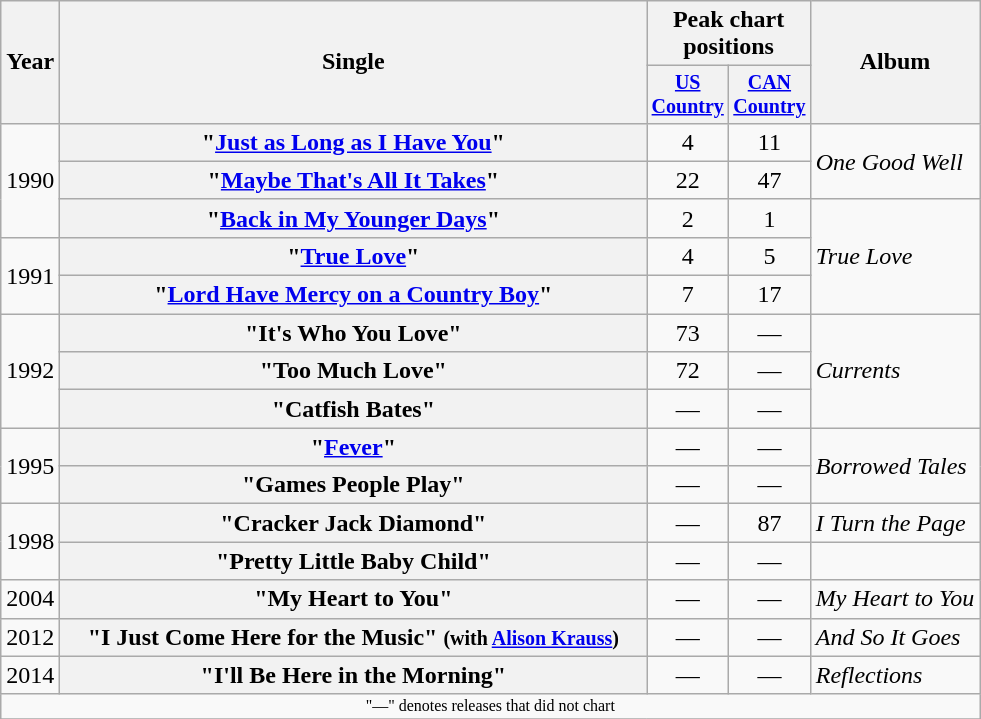<table class="wikitable plainrowheaders" style="text-align:center;">
<tr>
<th rowspan="2">Year</th>
<th rowspan="2" style="width:24em;">Single</th>
<th colspan="2">Peak chart<br>positions</th>
<th rowspan="2">Album</th>
</tr>
<tr style="font-size:smaller;">
<th width="45"><a href='#'>US Country</a><br></th>
<th width="45"><a href='#'>CAN Country</a></th>
</tr>
<tr>
<td rowspan="3">1990</td>
<th scope="row">"<a href='#'>Just as Long as I Have You</a>"</th>
<td>4</td>
<td>11</td>
<td align="left" rowspan="2"><em>One Good Well</em></td>
</tr>
<tr>
<th scope="row">"<a href='#'>Maybe That's All It Takes</a>"</th>
<td>22</td>
<td>47</td>
</tr>
<tr>
<th scope="row">"<a href='#'>Back in My Younger Days</a>"</th>
<td>2</td>
<td>1</td>
<td align="left" rowspan="3"><em>True Love</em></td>
</tr>
<tr>
<td rowspan="2">1991</td>
<th scope="row">"<a href='#'>True Love</a>"</th>
<td>4</td>
<td>5</td>
</tr>
<tr>
<th scope="row">"<a href='#'>Lord Have Mercy on a Country Boy</a>"</th>
<td>7</td>
<td>17</td>
</tr>
<tr>
<td rowspan="3">1992</td>
<th scope="row">"It's Who You Love"</th>
<td>73</td>
<td>—</td>
<td align="left" rowspan="3"><em>Currents</em></td>
</tr>
<tr>
<th scope="row">"Too Much Love"</th>
<td>72</td>
<td>—</td>
</tr>
<tr>
<th scope="row">"Catfish Bates"</th>
<td>—</td>
<td>—</td>
</tr>
<tr>
<td rowspan="2">1995</td>
<th scope="row">"<a href='#'>Fever</a>"</th>
<td>—</td>
<td>—</td>
<td align="left" rowspan="2"><em>Borrowed Tales</em></td>
</tr>
<tr>
<th scope="row">"Games People Play"</th>
<td>—</td>
<td>—</td>
</tr>
<tr>
<td rowspan="2">1998</td>
<th scope="row">"Cracker Jack Diamond"</th>
<td>—</td>
<td>87</td>
<td align="left"><em>I Turn the Page</em></td>
</tr>
<tr>
<th scope="row">"Pretty Little Baby Child"</th>
<td>—</td>
<td>—</td>
<td></td>
</tr>
<tr>
<td>2004</td>
<th scope="row">"My Heart to You"</th>
<td>—</td>
<td>—</td>
<td align="left"><em>My Heart to You</em></td>
</tr>
<tr>
<td>2012</td>
<th scope="row">"I Just Come Here for the Music" <small>(with <a href='#'>Alison Krauss</a>)</small></th>
<td>—</td>
<td>—</td>
<td align="left"><em>And So It Goes</em></td>
</tr>
<tr>
<td>2014</td>
<th scope="row">"I'll Be Here in the Morning"</th>
<td>—</td>
<td>—</td>
<td align="left"><em>Reflections</em></td>
</tr>
<tr>
<td colspan="5" style="font-size:8pt">"—" denotes releases that did not chart</td>
</tr>
<tr>
</tr>
</table>
